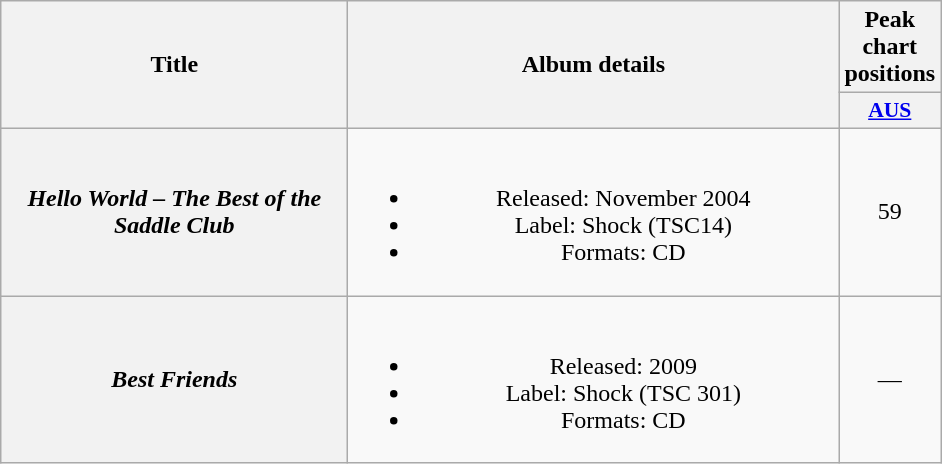<table class="wikitable plainrowheaders" style="text-align:center;">
<tr>
<th scope="col" rowspan="2" style="width:14em;">Title</th>
<th scope="col" rowspan="2" style="width:20em;">Album details</th>
<th scope="col" colspan="1">Peak chart positions</th>
</tr>
<tr>
<th scope="col" style="width:3em;font-size:90%;"><a href='#'>AUS</a><br></th>
</tr>
<tr>
<th scope="row"><em>Hello World – The Best of the Saddle Club</em></th>
<td><br><ul><li>Released: November 2004</li><li>Label: Shock (TSC14)</li><li>Formats: CD</li></ul></td>
<td>59</td>
</tr>
<tr>
<th scope="row"><em>Best Friends</em></th>
<td><br><ul><li>Released: 2009</li><li>Label: Shock (TSC 301)</li><li>Formats: CD</li></ul></td>
<td>—</td>
</tr>
</table>
